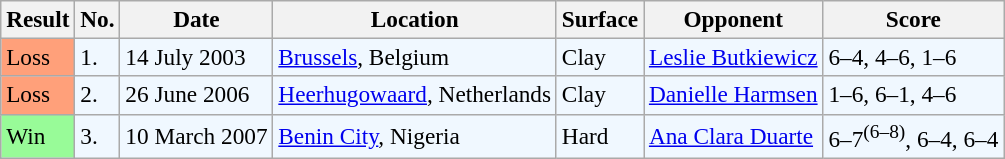<table class="sortable wikitable" style=font-size:97%>
<tr>
<th>Result</th>
<th>No.</th>
<th>Date</th>
<th>Location</th>
<th>Surface</th>
<th>Opponent</th>
<th class="unsortable">Score</th>
</tr>
<tr style="background:#f0f8ff;">
<td style="background:#ffa07a;">Loss</td>
<td>1.</td>
<td>14 July 2003</td>
<td><a href='#'>Brussels</a>, Belgium</td>
<td>Clay</td>
<td> <a href='#'>Leslie Butkiewicz</a></td>
<td>6–4, 4–6, 1–6</td>
</tr>
<tr style="background:#f0f8ff;">
<td style="background:#ffa07a;">Loss</td>
<td>2.</td>
<td>26 June 2006</td>
<td><a href='#'>Heerhugowaard</a>, Netherlands</td>
<td>Clay</td>
<td> <a href='#'>Danielle Harmsen</a></td>
<td>1–6, 6–1, 4–6</td>
</tr>
<tr style="background:#f0f8ff;">
<td style="background:#98fb98;">Win</td>
<td>3.</td>
<td>10 March 2007</td>
<td><a href='#'>Benin City</a>, Nigeria</td>
<td>Hard</td>
<td> <a href='#'>Ana Clara Duarte</a></td>
<td>6–7<sup>(6–8)</sup>, 6–4, 6–4</td>
</tr>
</table>
